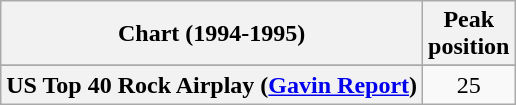<table class="wikitable sortable plainrowheaders" style="text-align:center">
<tr>
<th scope="col">Chart (1994-1995)</th>
<th scope="col">Peak<br>position</th>
</tr>
<tr>
</tr>
<tr>
<th scope="row">US Top 40  Rock Airplay (<a href='#'>Gavin Report</a>)</th>
<td>25</td>
</tr>
</table>
